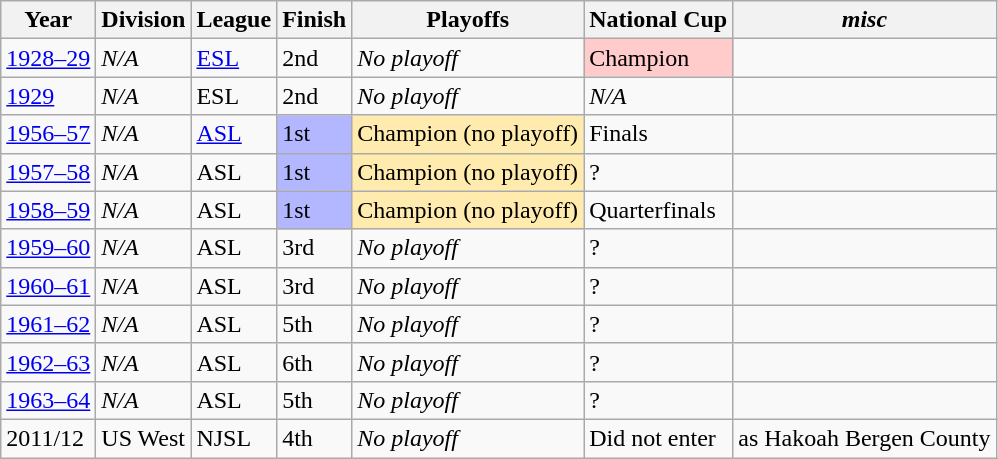<table class="wikitable">
<tr>
<th>Year</th>
<th>Division</th>
<th>League</th>
<th>Finish</th>
<th>Playoffs</th>
<th>National Cup</th>
<th><em>misc</em></th>
</tr>
<tr>
<td><a href='#'>1928–29</a></td>
<td><em>N/A</em></td>
<td><a href='#'>ESL</a></td>
<td>2nd</td>
<td><em>No playoff</em></td>
<td bgcolor="FFCBCB">Champion</td>
<td></td>
</tr>
<tr>
<td><a href='#'>1929</a></td>
<td><em>N/A</em></td>
<td>ESL</td>
<td>2nd</td>
<td><em>No playoff</em></td>
<td><em>N/A</em></td>
<td></td>
</tr>
<tr>
<td><a href='#'>1956–57</a></td>
<td><em>N/A</em></td>
<td><a href='#'>ASL</a></td>
<td bgcolor="B3B7FF">1st</td>
<td bgcolor="FFEBAD">Champion (no playoff)</td>
<td>Finals</td>
<td></td>
</tr>
<tr>
<td><a href='#'>1957–58</a></td>
<td><em>N/A</em></td>
<td>ASL</td>
<td bgcolor="B3B7FF">1st</td>
<td bgcolor="FFEBAD">Champion (no playoff)</td>
<td>?</td>
<td></td>
</tr>
<tr>
<td><a href='#'>1958–59</a></td>
<td><em>N/A</em></td>
<td>ASL</td>
<td bgcolor="B3B7FF">1st</td>
<td bgcolor="FFEBAD">Champion (no playoff)</td>
<td>Quarterfinals</td>
<td></td>
</tr>
<tr>
<td><a href='#'>1959–60</a></td>
<td><em>N/A</em></td>
<td>ASL</td>
<td>3rd</td>
<td><em>No playoff</em></td>
<td>?</td>
<td></td>
</tr>
<tr>
<td><a href='#'>1960–61</a></td>
<td><em>N/A</em></td>
<td>ASL</td>
<td>3rd</td>
<td><em>No playoff</em></td>
<td>?</td>
<td></td>
</tr>
<tr>
<td><a href='#'>1961–62</a></td>
<td><em>N/A</em></td>
<td>ASL</td>
<td>5th</td>
<td><em>No playoff</em></td>
<td>?</td>
<td></td>
</tr>
<tr>
<td><a href='#'>1962–63</a></td>
<td><em>N/A</em></td>
<td>ASL</td>
<td>6th</td>
<td><em>No playoff</em></td>
<td>?</td>
<td></td>
</tr>
<tr>
<td><a href='#'>1963–64</a></td>
<td><em>N/A</em></td>
<td>ASL</td>
<td>5th</td>
<td><em>No playoff</em></td>
<td>?</td>
<td></td>
</tr>
<tr>
<td>2011/12</td>
<td>US West</td>
<td>NJSL</td>
<td>4th</td>
<td><em>No playoff</em></td>
<td>Did not enter</td>
<td>as Hakoah Bergen County</td>
</tr>
</table>
